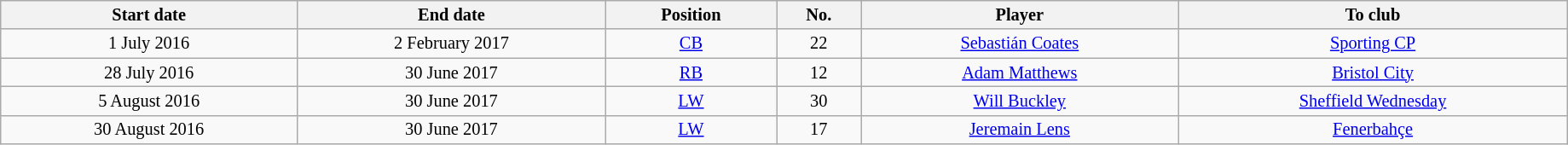<table class="wikitable sortable" style="width:97%; text-align:center; font-size:85%; text-align:centre">
<tr>
<th>Start date</th>
<th>End date</th>
<th>Position</th>
<th>No.</th>
<th>Player</th>
<th>To club</th>
</tr>
<tr>
<td>1 July 2016</td>
<td>2 February 2017</td>
<td><a href='#'>CB</a></td>
<td>22</td>
<td> <a href='#'>Sebastián Coates</a></td>
<td> <a href='#'>Sporting CP</a></td>
</tr>
<tr>
<td>28 July 2016</td>
<td>30 June 2017</td>
<td><a href='#'>RB</a></td>
<td>12</td>
<td> <a href='#'>Adam Matthews</a></td>
<td> <a href='#'>Bristol City</a></td>
</tr>
<tr>
<td>5 August 2016</td>
<td>30 June 2017</td>
<td><a href='#'>LW</a></td>
<td>30</td>
<td> <a href='#'>Will Buckley</a></td>
<td> <a href='#'>Sheffield Wednesday</a></td>
</tr>
<tr>
<td>30 August 2016</td>
<td>30 June 2017</td>
<td><a href='#'>LW</a></td>
<td>17</td>
<td> <a href='#'>Jeremain Lens</a></td>
<td> <a href='#'>Fenerbahçe</a></td>
</tr>
</table>
